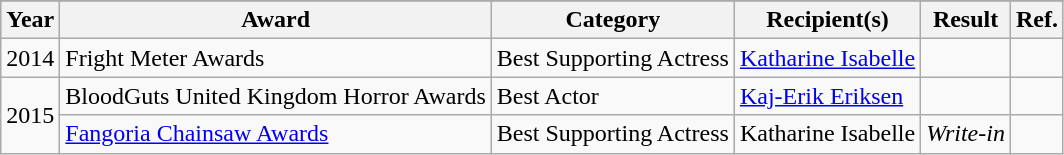<table class="wikitable sortable">
<tr style="background:#ccc; text-align:center;">
</tr>
<tr style="background:#ccc; text-align:center;">
<th>Year</th>
<th>Award</th>
<th>Category</th>
<th>Recipient(s)</th>
<th>Result</th>
<th>Ref.</th>
</tr>
<tr>
<td>2014</td>
<td>Fright Meter Awards</td>
<td>Best Supporting Actress</td>
<td><a href='#'>Katharine Isabelle</a></td>
<td></td>
<td style="text-align:center;"></td>
</tr>
<tr>
<td rowspan="2">2015</td>
<td>BloodGuts United Kingdom Horror Awards</td>
<td>Best Actor</td>
<td><a href='#'>Kaj-Erik Eriksen</a></td>
<td></td>
<td style="text-align:center;"></td>
</tr>
<tr>
<td><a href='#'>Fangoria Chainsaw Awards</a></td>
<td>Best Supporting Actress</td>
<td>Katharine Isabelle</td>
<td style="text-align:center;"><em>Write-in</em></td>
<td style="text-align:center;"></td>
</tr>
</table>
